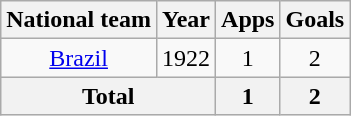<table class="wikitable" style="text-align:center">
<tr>
<th>National team</th>
<th>Year</th>
<th>Apps</th>
<th>Goals</th>
</tr>
<tr>
<td rowspan="1"><a href='#'>Brazil</a></td>
<td>1922</td>
<td>1</td>
<td>2</td>
</tr>
<tr>
<th colspan=2>Total</th>
<th>1</th>
<th>2</th>
</tr>
</table>
